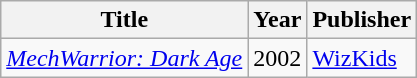<table class="wikitable">
<tr>
<th>Title</th>
<th>Year</th>
<th>Publisher</th>
</tr>
<tr>
<td><em><a href='#'>MechWarrior: Dark Age</a></em></td>
<td>2002</td>
<td><a href='#'>WizKids</a></td>
</tr>
</table>
